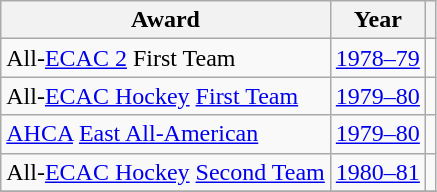<table class="wikitable">
<tr>
<th>Award</th>
<th>Year</th>
<th></th>
</tr>
<tr>
<td>All-<a href='#'>ECAC 2</a> First Team</td>
<td><a href='#'>1978–79</a></td>
<td></td>
</tr>
<tr>
<td>All-<a href='#'>ECAC Hockey</a> <a href='#'>First Team</a></td>
<td><a href='#'>1979–80</a></td>
<td></td>
</tr>
<tr>
<td><a href='#'>AHCA</a> <a href='#'>East All-American</a></td>
<td><a href='#'>1979–80</a></td>
<td></td>
</tr>
<tr>
<td>All-<a href='#'>ECAC Hockey</a> <a href='#'>Second Team</a></td>
<td><a href='#'>1980–81</a></td>
<td></td>
</tr>
<tr>
</tr>
</table>
